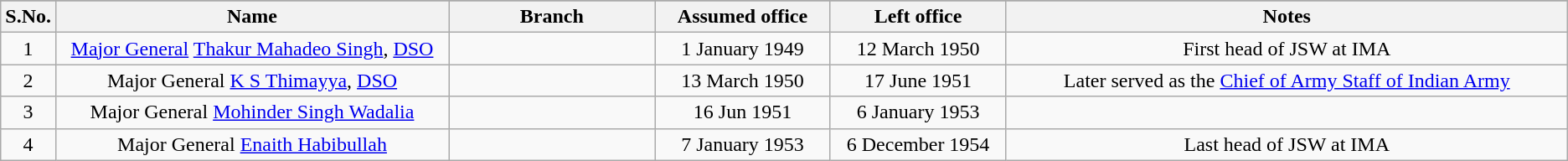<table class="wikitable" style="text-align:center">
<tr style="background:#cccccc">
</tr>
<tr>
<th scope="col" style="width: 20px;">S.No.</th>
<th scope="col" style="width: 400px;">Name</th>
<th scope="col" style="width: 200px;">Branch</th>
<th scope="col" style="width: 160px;">Assumed office</th>
<th scope="col" style="width: 160px;">Left office</th>
<th scope="col" style="width: 600px;">Notes</th>
</tr>
<tr>
<td>1</td>
<td><a href='#'>Major General</a> <a href='#'>Thakur Mahadeo Singh</a>, <a href='#'>DSO</a></td>
<td></td>
<td>1 January 1949</td>
<td>12 March 1950</td>
<td>First head of JSW at IMA</td>
</tr>
<tr>
<td>2</td>
<td>Major General <a href='#'>K S Thimayya</a>, <a href='#'>DSO</a></td>
<td></td>
<td>13 March 1950</td>
<td>17 June 1951</td>
<td>Later served as the <a href='#'>Chief of Army Staff of Indian Army</a></td>
</tr>
<tr>
<td>3</td>
<td>Major General <a href='#'>Mohinder Singh Wadalia</a></td>
<td></td>
<td>16 Jun 1951</td>
<td>6 January 1953</td>
<td></td>
</tr>
<tr>
<td>4</td>
<td>Major General <a href='#'>Enaith Habibullah</a></td>
<td></td>
<td>7 January 1953</td>
<td>6 December 1954</td>
<td>Last head of JSW at IMA</td>
</tr>
</table>
